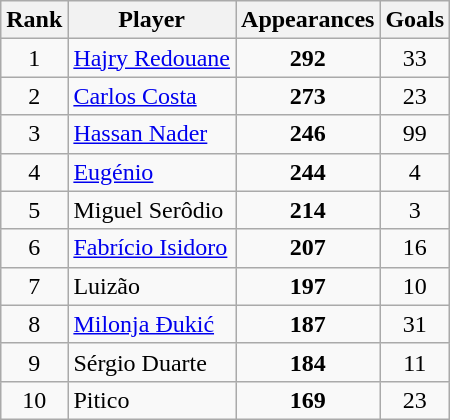<table class="wikitable" style="text-align:center;">
<tr>
<th>Rank</th>
<th>Player</th>
<th>Appearances</th>
<th>Goals</th>
</tr>
<tr>
<td rowspan=1>1</td>
<td align="left"> <a href='#'>Hajry Redouane</a></td>
<td><strong>292</strong></td>
<td>33</td>
</tr>
<tr>
<td rowspan=1>2</td>
<td align="left"> <a href='#'>Carlos Costa</a></td>
<td><strong>273</strong></td>
<td>23</td>
</tr>
<tr>
<td rowspan=1>3</td>
<td align="left"> <a href='#'>Hassan Nader</a></td>
<td><strong>246</strong></td>
<td>99</td>
</tr>
<tr>
<td rowspan=1>4</td>
<td align="left"> <a href='#'>Eugénio</a></td>
<td><strong>244</strong></td>
<td>4</td>
</tr>
<tr>
<td rowspan=1>5</td>
<td align="left"> Miguel Serôdio</td>
<td><strong>214</strong></td>
<td>3</td>
</tr>
<tr>
<td rowspan=1>6</td>
<td align="left"> <a href='#'>Fabrício Isidoro</a></td>
<td><strong>207</strong></td>
<td>16</td>
</tr>
<tr>
<td rowspan=1>7</td>
<td align="left"> Luizão</td>
<td><strong>197</strong></td>
<td>10</td>
</tr>
<tr>
<td rowspan=1>8</td>
<td align="left"> <a href='#'>Milonja Đukić</a></td>
<td><strong>187</strong></td>
<td>31</td>
</tr>
<tr>
<td rowspan=1>9</td>
<td align="left"> Sérgio Duarte</td>
<td><strong>184</strong></td>
<td>11</td>
</tr>
<tr>
<td rowspan=1>10</td>
<td align="left"> Pitico</td>
<td><strong>169</strong></td>
<td>23</td>
</tr>
</table>
